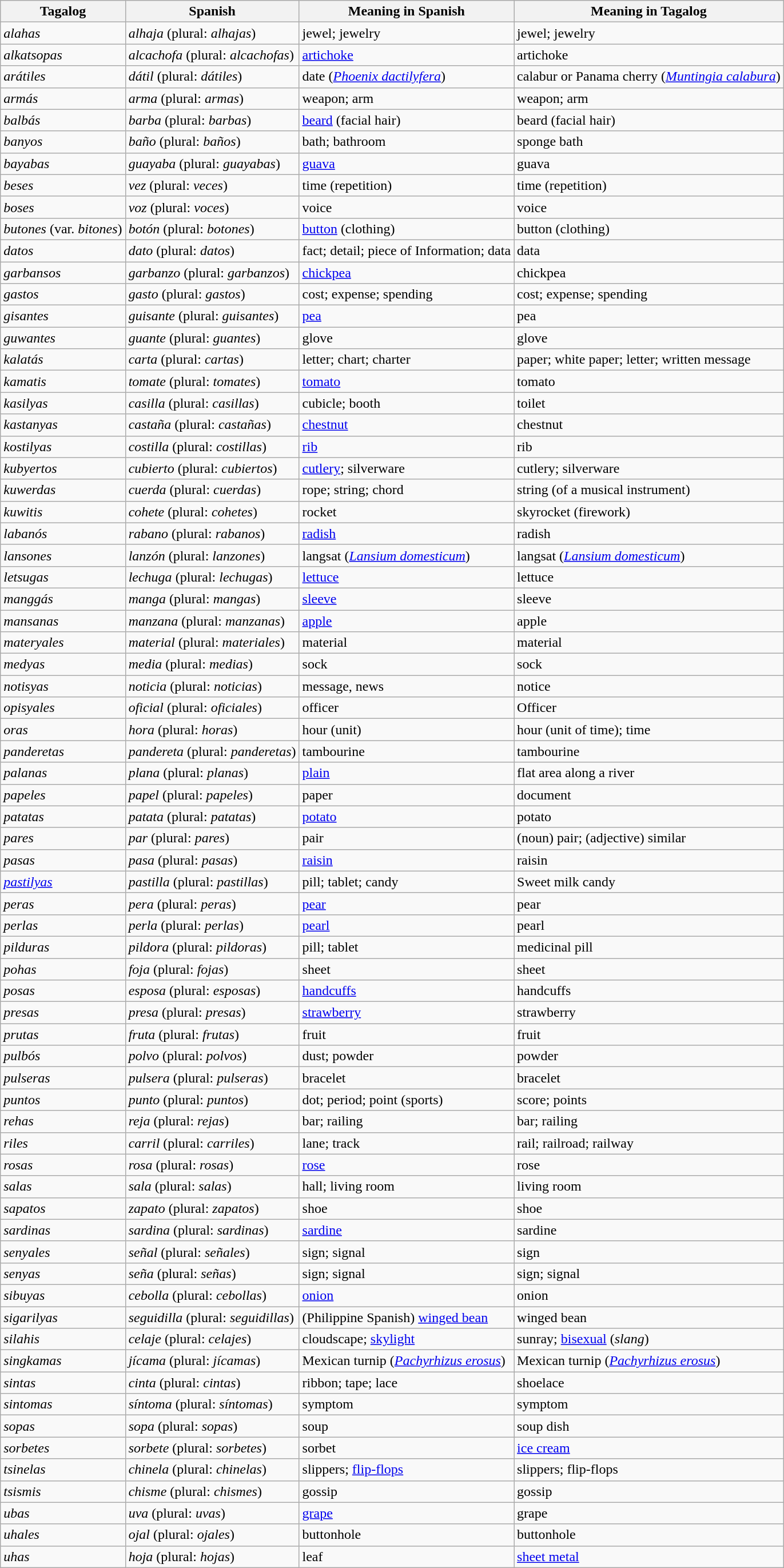<table class="wikitable sortable">
<tr>
<th>Tagalog</th>
<th>Spanish</th>
<th>Meaning in Spanish</th>
<th>Meaning in Tagalog</th>
</tr>
<tr>
<td><em>alahas</em></td>
<td><em>alhaja</em> (plural: <em>alhajas</em>)</td>
<td>jewel; jewelry</td>
<td>jewel; jewelry</td>
</tr>
<tr>
<td><em>alkatsopas</em></td>
<td><em>alcachofa</em> (plural: <em>alcachofas</em>)</td>
<td><a href='#'>artichoke</a></td>
<td>artichoke</td>
</tr>
<tr>
<td><em>arátiles</em></td>
<td><em>dátil</em> (plural: <em>dátiles</em>)</td>
<td>date (<em><a href='#'>Phoenix dactilyfera</a></em>)</td>
<td>calabur or Panama cherry (<em><a href='#'>Muntingia calabura</a></em>)</td>
</tr>
<tr>
<td><em>armás</em></td>
<td><em>arma</em> (plural: <em>armas</em>)</td>
<td>weapon; arm</td>
<td>weapon; arm</td>
</tr>
<tr>
<td><em>balbás</em></td>
<td><em>barba</em> (plural: <em>barbas</em>)</td>
<td><a href='#'>beard</a> (facial hair)</td>
<td>beard (facial hair)</td>
</tr>
<tr>
<td><em>banyos</em></td>
<td><em>baño</em> (plural: <em>baños</em>)</td>
<td>bath; bathroom</td>
<td>sponge bath</td>
</tr>
<tr>
<td><em>bayabas</em></td>
<td><em>guayaba</em> (plural: <em>guayabas</em>)</td>
<td><a href='#'>guava</a></td>
<td>guava</td>
</tr>
<tr>
<td><em>beses</em></td>
<td><em>vez</em> (plural: <em>veces</em>)</td>
<td>time (repetition)</td>
<td>time (repetition)</td>
</tr>
<tr>
<td><em>boses</em></td>
<td><em>voz</em> (plural: <em>voces</em>)</td>
<td>voice</td>
<td>voice</td>
</tr>
<tr>
<td><em>butones</em> (var. <em>bitones</em>)</td>
<td><em>botón</em> (plural: <em>botones</em>)</td>
<td><a href='#'>button</a> (clothing)</td>
<td>button (clothing)</td>
</tr>
<tr>
<td><em>datos</em></td>
<td><em>dato</em> (plural: <em>datos</em>)</td>
<td>fact; detail; piece of Information; data</td>
<td>data</td>
</tr>
<tr>
<td><em>garbansos</em></td>
<td><em>garbanzo</em> (plural: <em>garbanzos</em>)</td>
<td><a href='#'>chickpea</a></td>
<td>chickpea</td>
</tr>
<tr>
<td><em>gastos</em></td>
<td><em>gasto</em> (plural: <em>gastos</em>)</td>
<td>cost; expense; spending</td>
<td>cost; expense; spending</td>
</tr>
<tr>
<td><em>gisantes</em></td>
<td><em>guisante</em> (plural: <em>guisantes</em>)</td>
<td><a href='#'>pea</a></td>
<td>pea</td>
</tr>
<tr>
<td><em>guwantes</em></td>
<td><em>guante</em> (plural: <em>guantes</em>)</td>
<td>glove</td>
<td>glove</td>
</tr>
<tr>
<td><em>kalatás</em></td>
<td><em>carta</em> (plural: <em>cartas</em>)</td>
<td>letter; chart; charter</td>
<td>paper; white paper; letter; written message</td>
</tr>
<tr>
<td><em>kamatis</em></td>
<td><em>tomate</em> (plural: <em>tomates</em>)</td>
<td><a href='#'>tomato</a></td>
<td>tomato</td>
</tr>
<tr>
<td><em>kasilyas</em></td>
<td><em>casilla</em> (plural: <em>casillas</em>)</td>
<td>cubicle; booth</td>
<td>toilet</td>
</tr>
<tr>
<td><em>kastanyas</em></td>
<td><em>castaña</em> (plural: <em>castañas</em>)</td>
<td><a href='#'>chestnut</a></td>
<td>chestnut</td>
</tr>
<tr>
<td><em>kostilyas</em></td>
<td><em>costilla</em> (plural: <em>costillas</em>)</td>
<td><a href='#'>rib</a></td>
<td>rib</td>
</tr>
<tr>
<td><em>kubyertos</em></td>
<td><em>cubierto</em> (plural: <em>cubiertos</em>)</td>
<td><a href='#'>cutlery</a>; silverware</td>
<td>cutlery; silverware</td>
</tr>
<tr>
<td><em>kuwerdas</em></td>
<td><em>cuerda</em> (plural: <em>cuerdas</em>)</td>
<td>rope; string; chord</td>
<td>string (of a musical instrument)</td>
</tr>
<tr>
<td><em>kuwitis</em></td>
<td><em>cohete</em> (plural: <em>cohetes</em>)</td>
<td>rocket</td>
<td>skyrocket (firework)</td>
</tr>
<tr>
<td><em>labanós</em></td>
<td><em>rabano</em> (plural: <em>rabanos</em>)</td>
<td><a href='#'>radish</a></td>
<td>radish</td>
</tr>
<tr>
<td><em>lansones</em></td>
<td><em>lanzón</em> (plural: <em>lanzones</em>)</td>
<td>langsat (<em><a href='#'>Lansium domesticum</a></em>)</td>
<td>langsat (<em><a href='#'>Lansium domesticum</a></em>)</td>
</tr>
<tr>
<td><em>letsugas</em></td>
<td><em>lechuga</em> (plural: <em>lechugas</em>)</td>
<td><a href='#'>lettuce</a></td>
<td>lettuce</td>
</tr>
<tr>
<td><em>manggás</em></td>
<td><em>manga</em> (plural: <em>mangas</em>)</td>
<td><a href='#'>sleeve</a></td>
<td>sleeve</td>
</tr>
<tr>
<td><em>mansanas</em></td>
<td><em>manzana</em> (plural: <em>manzanas</em>)</td>
<td><a href='#'>apple</a></td>
<td>apple</td>
</tr>
<tr>
<td><em>materyales</em></td>
<td><em>material</em> (plural: <em>materiales</em>)</td>
<td>material</td>
<td>material</td>
</tr>
<tr>
<td><em>medyas</em></td>
<td><em>media</em> (plural: <em>medias</em>)</td>
<td>sock</td>
<td>sock</td>
</tr>
<tr>
<td><em>notisyas</em></td>
<td><em>noticia</em> (plural: <em>noticias</em>)</td>
<td>message, news</td>
<td>notice</td>
</tr>
<tr>
<td><em>opisyales</em></td>
<td><em>oficial</em> (plural: <em>oficiales</em>)</td>
<td>officer</td>
<td>Officer</td>
</tr>
<tr>
<td><em>oras</em></td>
<td><em>hora</em> (plural: <em>horas</em>)</td>
<td>hour (unit)</td>
<td>hour (unit of time); time</td>
</tr>
<tr>
<td><em>panderetas</em></td>
<td><em>pandereta</em> (plural: <em>panderetas</em>)</td>
<td>tambourine</td>
<td>tambourine</td>
</tr>
<tr>
<td><em>palanas</em></td>
<td><em>plana</em> (plural: <em>planas</em>)</td>
<td><a href='#'>plain</a></td>
<td>flat area along a river</td>
</tr>
<tr>
<td><em>papeles</em></td>
<td><em>papel</em> (plural: <em>papeles</em>)</td>
<td>paper</td>
<td>document</td>
</tr>
<tr>
<td><em>patatas</em></td>
<td><em>patata</em> (plural: <em>patatas</em>)</td>
<td><a href='#'>potato</a></td>
<td>potato</td>
</tr>
<tr>
<td><em>pares</em></td>
<td><em>par</em> (plural: <em>pares</em>)</td>
<td>pair</td>
<td>(noun) pair; (adjective) similar</td>
</tr>
<tr>
<td><em>pasas</em></td>
<td><em>pasa</em> (plural: <em>pasas</em>)</td>
<td><a href='#'>raisin</a></td>
<td>raisin</td>
</tr>
<tr>
<td><em><a href='#'>pastilyas</a></em></td>
<td><em>pastilla</em> (plural: <em>pastillas</em>)</td>
<td>pill; tablet; candy</td>
<td>Sweet milk candy</td>
</tr>
<tr>
<td><em>peras</em></td>
<td><em>pera</em> (plural: <em>peras</em>)</td>
<td><a href='#'>pear</a></td>
<td>pear</td>
</tr>
<tr>
<td><em>perlas</em></td>
<td><em>perla</em> (plural: <em>perlas</em>)</td>
<td><a href='#'>pearl</a></td>
<td>pearl</td>
</tr>
<tr>
<td><em>pilduras</em></td>
<td><em>pildora</em> (plural: <em>pildoras</em>)</td>
<td>pill; tablet</td>
<td>medicinal pill</td>
</tr>
<tr>
<td><em>pohas</em></td>
<td><em>foja</em> (plural: <em>fojas</em>)</td>
<td>sheet</td>
<td>sheet</td>
</tr>
<tr>
<td><em>posas</em></td>
<td><em>esposa</em> (plural: <em>esposas</em>)</td>
<td><a href='#'>handcuffs</a></td>
<td>handcuffs</td>
</tr>
<tr>
<td><em>presas</em></td>
<td><em>presa</em> (plural: <em>presas</em>)</td>
<td><a href='#'>strawberry</a></td>
<td>strawberry</td>
</tr>
<tr>
<td><em>prutas</em></td>
<td><em>fruta</em> (plural: <em>frutas</em>)</td>
<td>fruit</td>
<td>fruit</td>
</tr>
<tr>
<td><em>pulbós</em></td>
<td><em>polvo</em> (plural: <em>polvos</em>)</td>
<td>dust; powder</td>
<td>powder</td>
</tr>
<tr>
<td><em>pulseras</em></td>
<td><em>pulsera</em> (plural: <em>pulseras</em>)</td>
<td>bracelet</td>
<td>bracelet</td>
</tr>
<tr>
<td><em>puntos</em></td>
<td><em>punto</em> (plural: <em>puntos</em>)</td>
<td>dot; period; point (sports)</td>
<td>score; points</td>
</tr>
<tr>
<td><em>rehas</em></td>
<td><em>reja</em> (plural: <em>rejas</em>)</td>
<td>bar; railing</td>
<td>bar; railing</td>
</tr>
<tr>
<td><em>riles</em></td>
<td><em>carril</em> (plural: <em>carriles</em>)</td>
<td>lane; track</td>
<td>rail; railroad; railway</td>
</tr>
<tr>
<td><em>rosas</em></td>
<td><em>rosa</em> (plural: <em>rosas</em>)</td>
<td><a href='#'>rose</a></td>
<td>rose</td>
</tr>
<tr>
<td><em>salas</em></td>
<td><em>sala</em> (plural: <em>salas</em>)</td>
<td>hall; living room</td>
<td>living room</td>
</tr>
<tr>
<td><em>sapatos</em></td>
<td><em>zapato</em> (plural: <em>zapatos</em>)</td>
<td>shoe</td>
<td>shoe</td>
</tr>
<tr>
<td><em>sardinas</em></td>
<td><em>sardina</em> (plural: <em>sardinas</em>)</td>
<td><a href='#'>sardine</a></td>
<td>sardine</td>
</tr>
<tr>
<td><em>senyales</em></td>
<td><em>señal</em> (plural: <em>señales</em>)</td>
<td>sign; signal</td>
<td>sign</td>
</tr>
<tr>
<td><em>senyas</em></td>
<td><em>seña</em> (plural: <em>señas</em>)</td>
<td>sign; signal</td>
<td>sign; signal</td>
</tr>
<tr>
<td><em>sibuyas</em></td>
<td><em>cebolla</em> (plural: <em>cebollas</em>)</td>
<td><a href='#'>onion</a></td>
<td>onion</td>
</tr>
<tr>
<td><em>sigarilyas</em></td>
<td><em>seguidilla</em> (plural: <em>seguidillas</em>)</td>
<td>(Philippine Spanish) <a href='#'>winged bean</a></td>
<td>winged bean</td>
</tr>
<tr>
<td><em>silahis</em></td>
<td><em>celaje</em> (plural: <em>celajes</em>)</td>
<td>cloudscape; <a href='#'>skylight</a></td>
<td>sunray; <a href='#'>bisexual</a> (<em>slang</em>)</td>
</tr>
<tr>
<td><em>singkamas</em></td>
<td><em>jícama</em> (plural: <em>jícamas</em>)</td>
<td>Mexican turnip (<em><a href='#'>Pachyrhizus erosus</a></em>)</td>
<td>Mexican turnip (<em><a href='#'>Pachyrhizus erosus</a></em>)</td>
</tr>
<tr>
<td><em>sintas</em></td>
<td><em>cinta</em> (plural: <em>cintas</em>)</td>
<td>ribbon; tape; lace</td>
<td>shoelace</td>
</tr>
<tr>
<td><em>sintomas</em></td>
<td><em>síntoma</em> (plural: <em>síntomas</em>)</td>
<td>symptom</td>
<td>symptom</td>
</tr>
<tr>
<td><em>sopas</em></td>
<td><em>sopa</em> (plural: <em>sopas</em>)</td>
<td>soup</td>
<td>soup dish</td>
</tr>
<tr>
<td><em>sorbetes</em></td>
<td><em>sorbete</em> (plural: <em>sorbetes</em>)</td>
<td>sorbet</td>
<td><a href='#'>ice cream</a></td>
</tr>
<tr>
<td><em>tsinelas</em></td>
<td><em>chinela</em> (plural: <em>chinelas</em>)</td>
<td>slippers; <a href='#'>flip-flops</a></td>
<td>slippers; flip-flops</td>
</tr>
<tr>
<td><em>tsismis</em></td>
<td><em>chisme</em> (plural: <em>chismes</em>)</td>
<td>gossip</td>
<td>gossip</td>
</tr>
<tr>
<td><em>ubas</em></td>
<td><em>uva</em> (plural: <em>uvas</em>)</td>
<td><a href='#'>grape</a></td>
<td>grape</td>
</tr>
<tr>
<td><em>uhales</em></td>
<td><em>ojal</em> (plural: <em>ojales</em>)</td>
<td>buttonhole</td>
<td>buttonhole</td>
</tr>
<tr>
<td><em>uhas</em></td>
<td><em>hoja</em> (plural: <em>hojas</em>)</td>
<td>leaf</td>
<td><a href='#'>sheet metal</a></td>
</tr>
</table>
